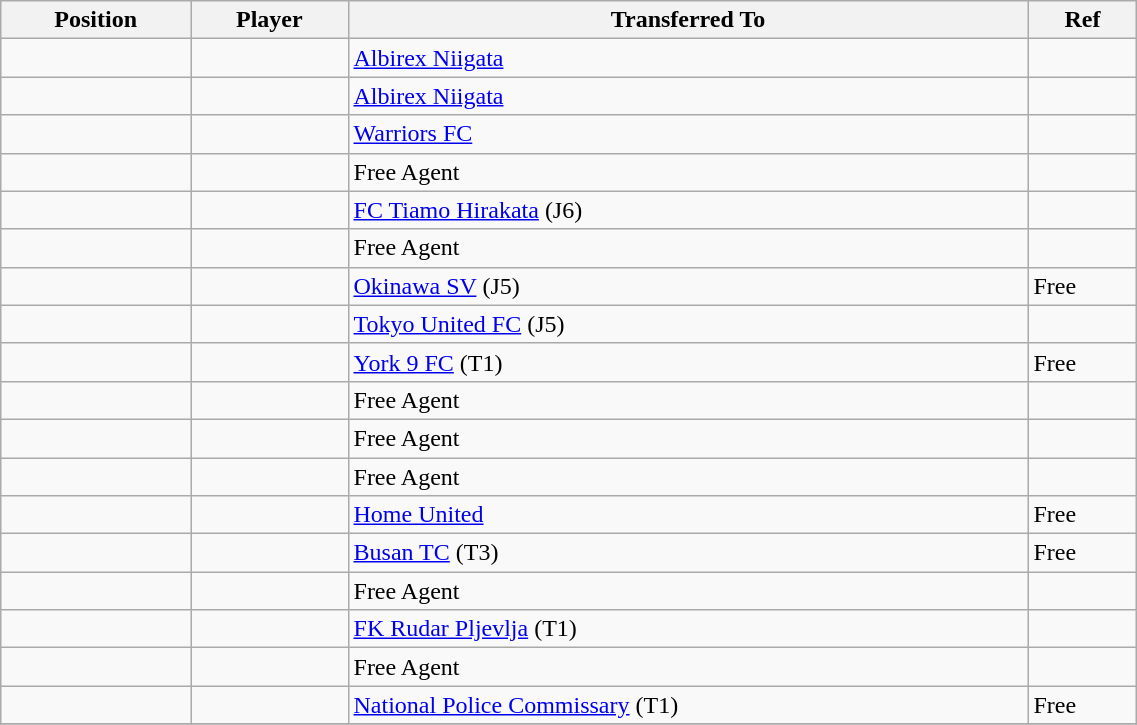<table class="wikitable sortable" style="width:60%; text-align:center; font-size:100%; text-align:left;">
<tr>
<th><strong>Position</strong></th>
<th><strong>Player</strong></th>
<th><strong>Transferred To</strong></th>
<th><strong>Ref</strong></th>
</tr>
<tr>
<td></td>
<td></td>
<td> <a href='#'>Albirex Niigata</a></td>
<td></td>
</tr>
<tr>
<td></td>
<td></td>
<td> <a href='#'>Albirex Niigata</a></td>
<td></td>
</tr>
<tr>
<td></td>
<td></td>
<td> <a href='#'>Warriors FC</a></td>
<td></td>
</tr>
<tr>
<td></td>
<td></td>
<td>Free Agent</td>
<td></td>
</tr>
<tr>
<td></td>
<td></td>
<td> <a href='#'>FC Tiamo Hirakata</a> (J6)</td>
<td></td>
</tr>
<tr>
<td></td>
<td></td>
<td>Free Agent</td>
<td></td>
</tr>
<tr>
<td></td>
<td></td>
<td> <a href='#'>Okinawa SV</a> (J5)</td>
<td>Free</td>
</tr>
<tr>
<td></td>
<td></td>
<td> <a href='#'>Tokyo United FC</a> (J5)</td>
<td></td>
</tr>
<tr>
<td></td>
<td></td>
<td> <a href='#'>York 9 FC</a> (T1)</td>
<td>Free </td>
</tr>
<tr>
<td></td>
<td></td>
<td>Free Agent</td>
<td></td>
</tr>
<tr>
<td></td>
<td></td>
<td>Free Agent</td>
<td></td>
</tr>
<tr>
<td></td>
<td></td>
<td>Free Agent</td>
<td></td>
</tr>
<tr>
<td></td>
<td></td>
<td> <a href='#'>Home United</a></td>
<td>Free </td>
</tr>
<tr>
<td></td>
<td></td>
<td> <a href='#'>Busan TC</a> (T3)</td>
<td>Free</td>
</tr>
<tr>
<td></td>
<td></td>
<td>Free Agent</td>
<td></td>
</tr>
<tr>
<td></td>
<td></td>
<td> <a href='#'>FK Rudar Pljevlja</a> (T1)</td>
<td></td>
</tr>
<tr>
<td></td>
<td></td>
<td>Free Agent</td>
<td></td>
</tr>
<tr>
<td></td>
<td></td>
<td> <a href='#'>National Police Commissary</a> (T1)</td>
<td>Free</td>
</tr>
<tr>
</tr>
</table>
